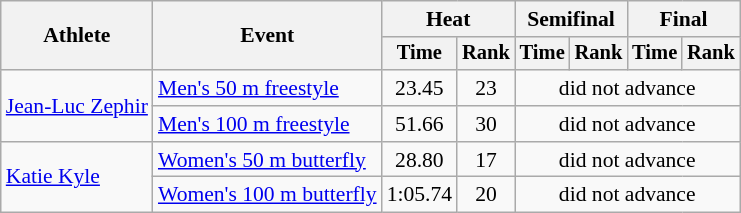<table class=wikitable style=font-size:90%>
<tr>
<th rowspan=2>Athlete</th>
<th rowspan=2>Event</th>
<th colspan=2>Heat</th>
<th colspan=2>Semifinal</th>
<th colspan=2>Final</th>
</tr>
<tr style=font-size:95%>
<th>Time</th>
<th>Rank</th>
<th>Time</th>
<th>Rank</th>
<th>Time</th>
<th>Rank</th>
</tr>
<tr align=center>
<td align=left rowspan=2><a href='#'>Jean-Luc Zephir</a></td>
<td align=left><a href='#'>Men's 50 m freestyle</a></td>
<td>23.45</td>
<td>23</td>
<td colspan=4>did not advance</td>
</tr>
<tr align=center>
<td align=left><a href='#'>Men's 100 m freestyle</a></td>
<td>51.66</td>
<td>30</td>
<td colspan=4>did not advance</td>
</tr>
<tr align=center>
<td align=left rowspan=2><a href='#'>Katie Kyle</a></td>
<td align=left><a href='#'>Women's 50 m butterfly</a></td>
<td>28.80</td>
<td>17</td>
<td colspan=4>did not advance</td>
</tr>
<tr align=center>
<td align=left><a href='#'>Women's 100 m butterfly</a></td>
<td>1:05.74</td>
<td>20</td>
<td colspan=4>did not advance</td>
</tr>
</table>
